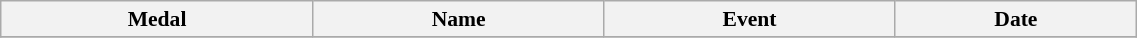<table class="wikitable" style="font-size:90%" width=60%>
<tr>
<th>Medal</th>
<th>Name</th>
<th>Event</th>
<th>Date</th>
</tr>
<tr>
</tr>
</table>
